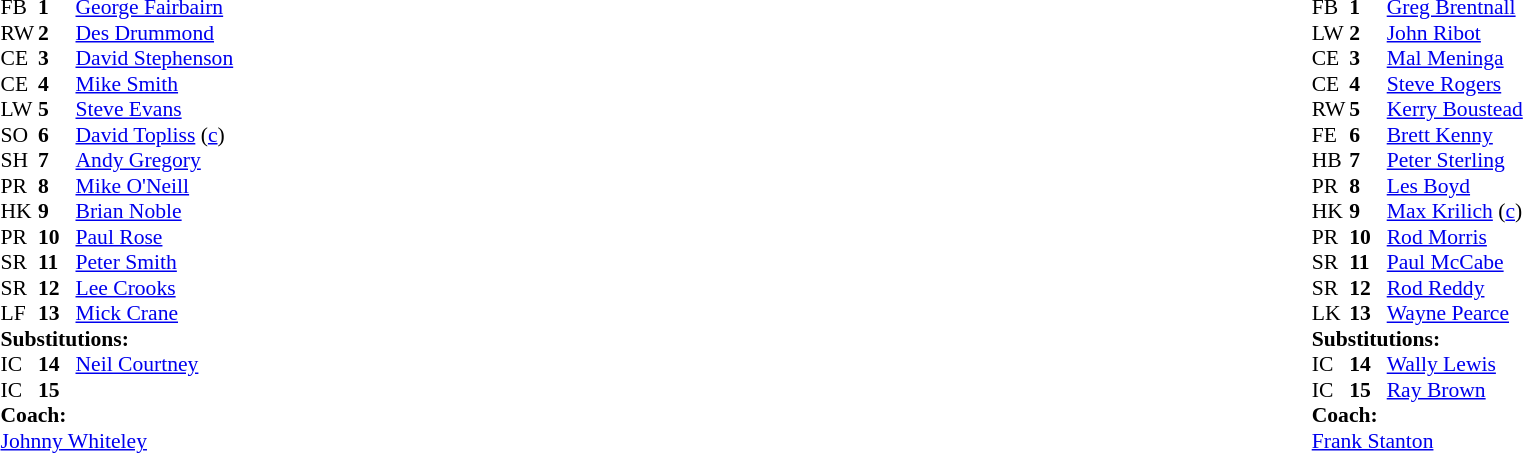<table width="100%">
<tr>
<td valign="top" width="50%"><br><table style="font-size: 90%" cellspacing="0" cellpadding="0">
<tr>
<th width="25"></th>
<th width="25"></th>
</tr>
<tr>
<td>FB</td>
<td><strong>1</strong></td>
<td><a href='#'>George Fairbairn</a></td>
</tr>
<tr>
<td>RW</td>
<td><strong>2</strong></td>
<td><a href='#'>Des Drummond</a></td>
</tr>
<tr>
<td>CE</td>
<td><strong>3</strong></td>
<td><a href='#'>David Stephenson</a></td>
</tr>
<tr>
<td>CE</td>
<td><strong>4</strong></td>
<td><a href='#'>Mike Smith</a></td>
</tr>
<tr>
<td>LW</td>
<td><strong>5</strong></td>
<td><a href='#'>Steve Evans</a></td>
</tr>
<tr>
<td>SO</td>
<td><strong>6</strong></td>
<td><a href='#'>David Topliss</a> (<a href='#'>c</a>)</td>
</tr>
<tr>
<td>SH</td>
<td><strong>7</strong></td>
<td><a href='#'>Andy Gregory</a></td>
</tr>
<tr>
<td>PR</td>
<td><strong>8</strong></td>
<td><a href='#'>Mike O'Neill</a></td>
</tr>
<tr>
<td>HK</td>
<td><strong>9</strong></td>
<td><a href='#'>Brian Noble</a></td>
</tr>
<tr>
<td>PR</td>
<td><strong>10</strong></td>
<td><a href='#'>Paul Rose</a></td>
</tr>
<tr>
<td>SR</td>
<td><strong>11</strong></td>
<td><a href='#'>Peter Smith</a></td>
</tr>
<tr>
<td>SR</td>
<td><strong>12</strong></td>
<td><a href='#'>Lee Crooks</a></td>
</tr>
<tr>
<td>LF</td>
<td><strong>13</strong></td>
<td><a href='#'>Mick Crane</a></td>
</tr>
<tr>
<td colspan=3><strong>Substitutions:</strong></td>
</tr>
<tr>
<td>IC</td>
<td><strong>14</strong></td>
<td><a href='#'>Neil Courtney</a></td>
</tr>
<tr>
<td>IC</td>
<td><strong>15</strong></td>
<td></td>
</tr>
<tr>
<td colspan=3><strong>Coach:</strong></td>
</tr>
<tr>
<td colspan="4"> <a href='#'>Johnny Whiteley</a></td>
</tr>
</table>
</td>
<td valign="top" width="50%"><br><table style="font-size: 90%" cellspacing="0" cellpadding="0" align="center">
<tr>
<th width="25"></th>
<th width="25"></th>
</tr>
<tr>
<td>FB</td>
<td><strong>1</strong></td>
<td><a href='#'>Greg Brentnall</a></td>
</tr>
<tr>
<td>LW</td>
<td><strong>2</strong></td>
<td><a href='#'>John Ribot</a></td>
</tr>
<tr>
<td>CE</td>
<td><strong>3</strong></td>
<td><a href='#'>Mal Meninga</a></td>
</tr>
<tr>
<td>CE</td>
<td><strong>4</strong></td>
<td><a href='#'>Steve Rogers</a></td>
</tr>
<tr>
<td>RW</td>
<td><strong>5</strong></td>
<td><a href='#'>Kerry Boustead</a></td>
</tr>
<tr>
<td>FE</td>
<td><strong>6</strong></td>
<td><a href='#'>Brett Kenny</a></td>
</tr>
<tr>
<td>HB</td>
<td><strong>7</strong></td>
<td><a href='#'>Peter Sterling</a></td>
</tr>
<tr>
<td>PR</td>
<td><strong>8</strong></td>
<td><a href='#'>Les Boyd</a></td>
</tr>
<tr>
<td>HK</td>
<td><strong>9</strong></td>
<td><a href='#'>Max Krilich</a> (<a href='#'>c</a>)</td>
</tr>
<tr>
<td>PR</td>
<td><strong>10</strong></td>
<td><a href='#'>Rod Morris</a></td>
</tr>
<tr>
<td>SR</td>
<td><strong>11</strong></td>
<td><a href='#'>Paul McCabe</a></td>
</tr>
<tr>
<td>SR</td>
<td><strong>12</strong></td>
<td><a href='#'>Rod Reddy</a></td>
</tr>
<tr>
<td>LK</td>
<td><strong>13</strong></td>
<td><a href='#'>Wayne Pearce</a></td>
</tr>
<tr>
<td colspan=3><strong>Substitutions:</strong></td>
</tr>
<tr>
<td>IC</td>
<td><strong>14</strong></td>
<td><a href='#'>Wally Lewis</a></td>
</tr>
<tr>
<td>IC</td>
<td><strong>15</strong></td>
<td><a href='#'>Ray Brown</a></td>
</tr>
<tr>
<td colspan=3><strong>Coach:</strong></td>
</tr>
<tr>
<td colspan="4"> <a href='#'>Frank Stanton</a></td>
</tr>
</table>
</td>
</tr>
</table>
